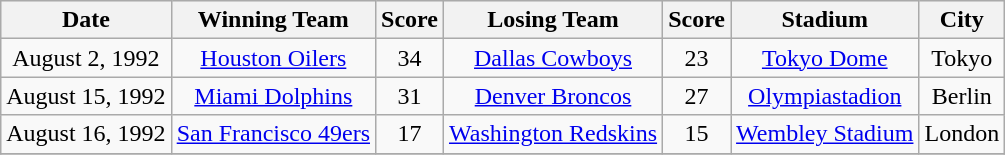<table class="wikitable sortable" style="text-align:center">
<tr bgcolor="#efefef">
<th>Date</th>
<th>Winning Team</th>
<th>Score</th>
<th>Losing Team</th>
<th>Score</th>
<th>Stadium</th>
<th>City</th>
</tr>
<tr>
<td>August 2, 1992</td>
<td><a href='#'>Houston Oilers</a></td>
<td>34</td>
<td><a href='#'>Dallas Cowboys</a></td>
<td>23</td>
<td><a href='#'>Tokyo Dome</a></td>
<td> Tokyo</td>
</tr>
<tr>
<td>August 15, 1992</td>
<td><a href='#'>Miami Dolphins</a></td>
<td>31</td>
<td><a href='#'>Denver Broncos</a></td>
<td>27</td>
<td><a href='#'>Olympiastadion</a></td>
<td> Berlin</td>
</tr>
<tr>
<td>August 16, 1992</td>
<td><a href='#'>San Francisco 49ers</a></td>
<td>17</td>
<td><a href='#'>Washington Redskins</a></td>
<td>15</td>
<td><a href='#'>Wembley Stadium</a></td>
<td> London</td>
</tr>
<tr>
</tr>
</table>
